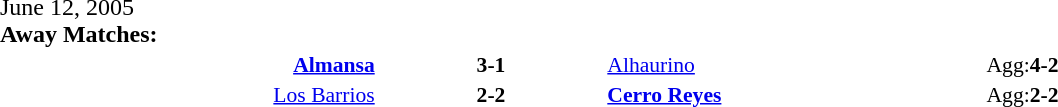<table width=100% cellspacing=1>
<tr>
<th width=20%></th>
<th width=12%></th>
<th width=20%></th>
<th></th>
</tr>
<tr>
<td>June 12, 2005<br><strong>Away Matches:</strong></td>
</tr>
<tr style=font-size:90%>
<td align=right><strong><a href='#'>Almansa</a></strong></td>
<td align=center><strong>3-1</strong></td>
<td><a href='#'>Alhaurino</a></td>
<td>Agg:<strong>4-2</strong></td>
</tr>
<tr style=font-size:90%>
<td align=right><a href='#'>Los Barrios</a></td>
<td align=center><strong>2-2</strong></td>
<td><strong><a href='#'>Cerro Reyes</a></strong></td>
<td>Agg:<strong>2-2</strong></td>
</tr>
</table>
